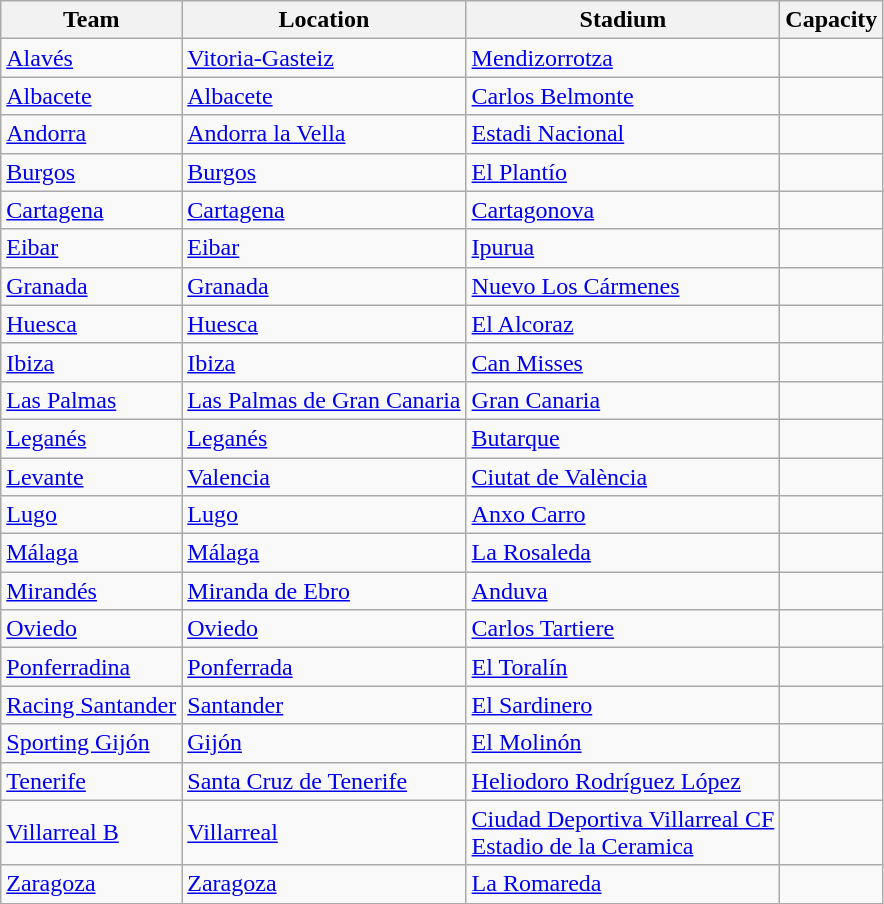<table class="wikitable sortable" style="text-align: left;">
<tr>
<th>Team</th>
<th>Location</th>
<th>Stadium</th>
<th>Capacity</th>
</tr>
<tr>
<td><a href='#'>Alavés</a></td>
<td><a href='#'>Vitoria-Gasteiz</a></td>
<td><a href='#'>Mendizorrotza</a></td>
<td align="center"></td>
</tr>
<tr>
<td><a href='#'>Albacete</a></td>
<td><a href='#'>Albacete</a></td>
<td><a href='#'>Carlos Belmonte</a></td>
<td align="center"></td>
</tr>
<tr>
<td><a href='#'>Andorra</a></td>
<td> <a href='#'>Andorra la Vella</a></td>
<td><a href='#'>Estadi Nacional</a></td>
<td align="center"></td>
</tr>
<tr>
<td><a href='#'>Burgos</a></td>
<td><a href='#'>Burgos</a></td>
<td><a href='#'>El Plantío</a></td>
<td align="center"></td>
</tr>
<tr>
<td><a href='#'>Cartagena</a></td>
<td><a href='#'>Cartagena</a></td>
<td><a href='#'>Cartagonova</a></td>
<td align="center"></td>
</tr>
<tr>
<td><a href='#'>Eibar</a></td>
<td><a href='#'>Eibar</a></td>
<td><a href='#'>Ipurua</a></td>
<td align="center"></td>
</tr>
<tr>
<td><a href='#'>Granada</a></td>
<td><a href='#'>Granada</a></td>
<td><a href='#'>Nuevo Los Cármenes</a></td>
<td align="center"></td>
</tr>
<tr>
<td><a href='#'>Huesca</a></td>
<td><a href='#'>Huesca</a></td>
<td><a href='#'>El Alcoraz</a></td>
<td align="center"></td>
</tr>
<tr>
<td><a href='#'>Ibiza</a></td>
<td><a href='#'>Ibiza</a></td>
<td><a href='#'>Can Misses</a></td>
<td align="center"></td>
</tr>
<tr>
<td><a href='#'>Las Palmas</a></td>
<td><a href='#'>Las Palmas de Gran Canaria</a></td>
<td><a href='#'>Gran Canaria</a></td>
<td align="center"></td>
</tr>
<tr>
<td><a href='#'>Leganés</a></td>
<td><a href='#'>Leganés</a></td>
<td><a href='#'>Butarque</a></td>
<td align="center"></td>
</tr>
<tr>
<td><a href='#'>Levante</a></td>
<td><a href='#'>Valencia</a></td>
<td><a href='#'>Ciutat de València</a></td>
<td align="center"></td>
</tr>
<tr>
<td><a href='#'>Lugo</a></td>
<td><a href='#'>Lugo</a></td>
<td><a href='#'>Anxo Carro</a></td>
<td align="center"></td>
</tr>
<tr>
<td><a href='#'>Málaga</a></td>
<td><a href='#'>Málaga</a></td>
<td><a href='#'>La Rosaleda</a></td>
<td align="center"></td>
</tr>
<tr>
<td><a href='#'>Mirandés</a></td>
<td><a href='#'>Miranda de Ebro</a></td>
<td><a href='#'>Anduva</a></td>
<td align="center"></td>
</tr>
<tr>
<td><a href='#'>Oviedo</a></td>
<td><a href='#'>Oviedo</a></td>
<td><a href='#'>Carlos Tartiere</a></td>
<td align="center"></td>
</tr>
<tr>
<td><a href='#'>Ponferradina</a></td>
<td><a href='#'>Ponferrada</a></td>
<td><a href='#'>El Toralín</a></td>
<td align="center"></td>
</tr>
<tr>
<td><a href='#'>Racing Santander</a></td>
<td><a href='#'>Santander</a></td>
<td><a href='#'>El Sardinero</a></td>
<td align="center"></td>
</tr>
<tr>
<td><a href='#'>Sporting Gijón</a></td>
<td><a href='#'>Gijón</a></td>
<td><a href='#'>El Molinón</a></td>
<td align="center"></td>
</tr>
<tr>
<td><a href='#'>Tenerife</a></td>
<td><a href='#'>Santa Cruz de Tenerife</a></td>
<td><a href='#'>Heliodoro Rodríguez López</a></td>
<td align="center"></td>
</tr>
<tr>
<td><a href='#'>Villarreal B</a></td>
<td><a href='#'>Villarreal</a></td>
<td><a href='#'>Ciudad Deportiva Villarreal CF</a><br><a href='#'>Estadio de la Ceramica</a></td>
<td align=center><br></td>
</tr>
<tr>
<td><a href='#'>Zaragoza</a></td>
<td><a href='#'>Zaragoza</a></td>
<td><a href='#'>La Romareda</a></td>
<td align="center"></td>
</tr>
<tr>
</tr>
</table>
